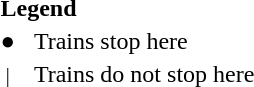<table>
<tr style="border:none">
<th style="text-align:left; background:transparent; " colspan="2">Legend</th>
</tr>
<tr>
<td style="text-align:center; background:transparent; padding-right:0.6em;">●</td>
<td>Trains stop here</td>
</tr>
<tr>
<td style="text-align:center; backgroundtransparent; padding-right:0.6em;"><small>|</small></td>
<td>Trains do not stop here</td>
</tr>
</table>
